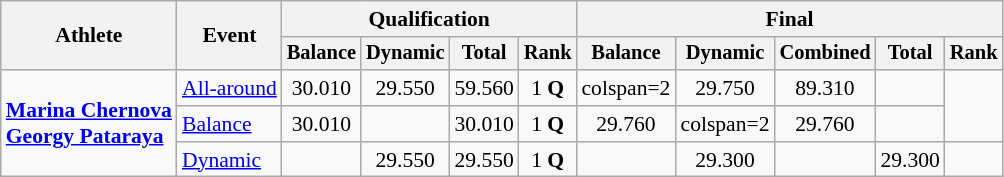<table class="wikitable" style="text-align:center; font-size:90%">
<tr>
<th rowspan=2>Athlete</th>
<th rowspan=2>Event</th>
<th colspan=4>Qualification</th>
<th colspan=5>Final</th>
</tr>
<tr style="font-size:95%">
<th>Balance</th>
<th>Dynamic</th>
<th>Total</th>
<th>Rank</th>
<th>Balance</th>
<th>Dynamic</th>
<th>Combined</th>
<th>Total</th>
<th>Rank</th>
</tr>
<tr>
<td rowspan=3 align=left><strong><a href='#'>Marina Chernova</a><br><a href='#'>Georgy Pataraya</a></strong></td>
<td align=left><a href='#'>All-around</a></td>
<td>30.010</td>
<td>29.550</td>
<td>59.560</td>
<td>1 <strong>Q</strong></td>
<td>colspan=2 </td>
<td>29.750</td>
<td>89.310</td>
<td></td>
</tr>
<tr>
<td align=left><a href='#'>Balance</a></td>
<td>30.010</td>
<td></td>
<td>30.010</td>
<td>1 <strong>Q</strong></td>
<td>29.760</td>
<td>colspan=2 </td>
<td>29.760</td>
<td></td>
</tr>
<tr>
<td align=left><a href='#'>Dynamic</a></td>
<td></td>
<td>29.550</td>
<td>29.550</td>
<td>1 <strong>Q</strong></td>
<td></td>
<td>29.300</td>
<td></td>
<td>29.300</td>
<td></td>
</tr>
</table>
